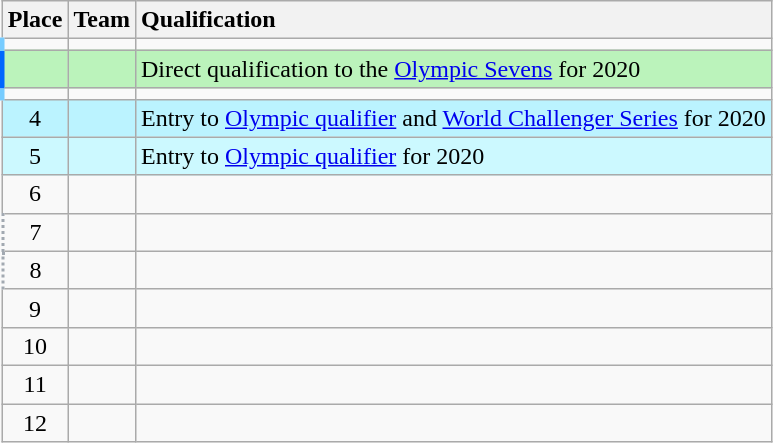<table class="wikitable" style="text-align:center; padding-bottom:0;">
<tr>
<th>Place</th>
<th style="text-align:left;">Team</th>
<th style="text-align:left;">Qualification</th>
</tr>
<tr>
<td style="border-left:3px solid #7cf;"></td>
<td align=left></td>
<td></td>
</tr>
<tr bgcolor=#bbf3bb>
<td style="border-left:3px solid #06f;"></td>
<td align=left></td>
<td align=left>Direct qualification to the <a href='#'>Olympic Sevens</a> for 2020</td>
</tr>
<tr>
<td style="border-left:3px solid #7cf;"></td>
<td align=left></td>
<td></td>
</tr>
<tr bgcolor=#bbf3ff>
<td>4</td>
<td align=left></td>
<td align=left>Entry to <a href='#'>Olympic qualifier</a> and <a href='#'>World Challenger Series</a> for 2020</td>
</tr>
<tr bgcolor=#ccf9ff>
<td>5</td>
<td align=left></td>
<td align=left>Entry to <a href='#'>Olympic qualifier</a> for 2020</td>
</tr>
<tr>
<td>6</td>
<td align=left></td>
<td align=left></td>
</tr>
<tr>
<td style="border-left:2px dotted #a2a9b1;">7</td>
<td align=left></td>
<td></td>
</tr>
<tr>
<td style="border-left:2px dotted #a2a9b1;">8</td>
<td align=left></td>
<td></td>
</tr>
<tr>
<td>9</td>
<td align=left></td>
<td></td>
</tr>
<tr>
<td>10</td>
<td align=left></td>
<td></td>
</tr>
<tr>
<td>11</td>
<td align=left></td>
<td></td>
</tr>
<tr>
<td>12</td>
<td align=left></td>
<td></td>
</tr>
</table>
